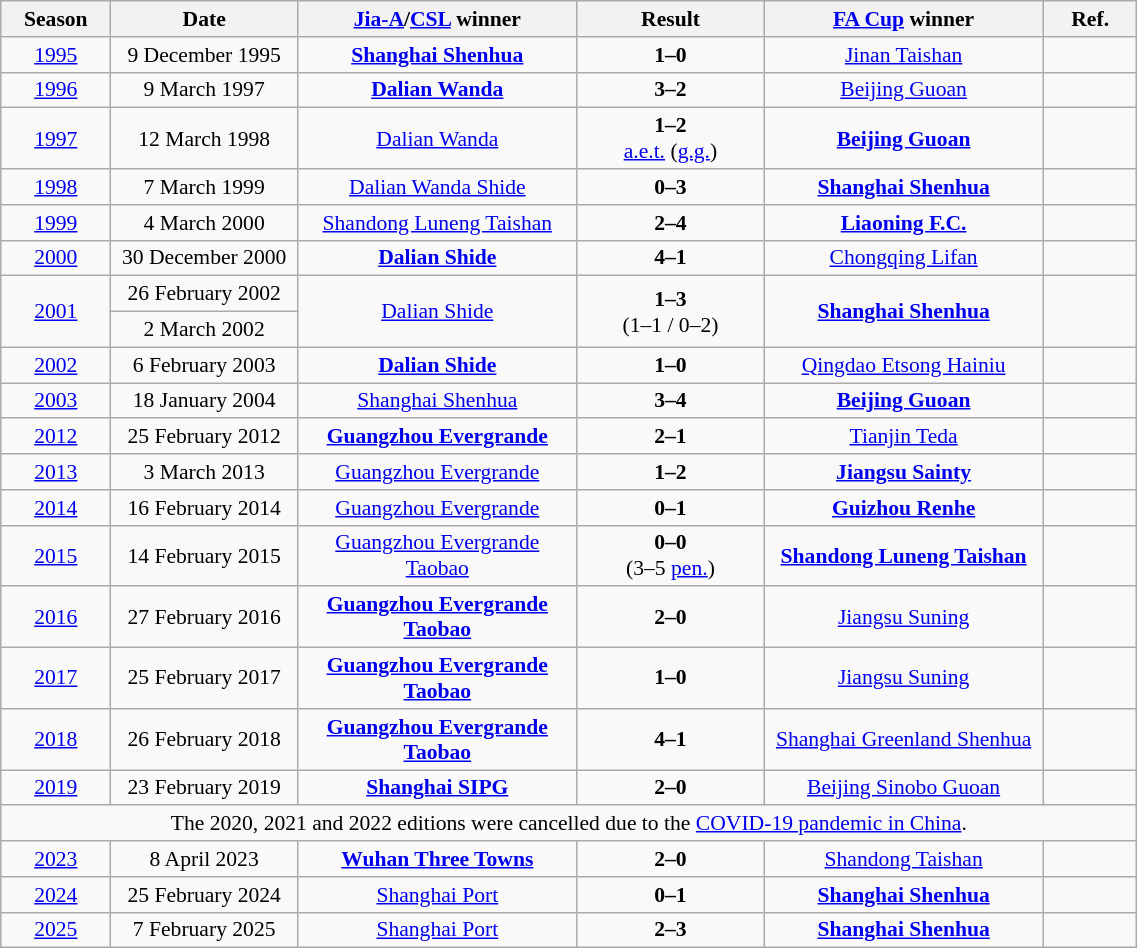<table class="wikitable" style=font-size:90% text-align: center width=60%>
<tr>
<th rowspan=1 width=5%>Season</th>
<th rowspan=1 width=10%>Date</th>
<th rowspan=1 width=15%><a href='#'>Jia-A</a>/<a href='#'>CSL</a> winner</th>
<th rowspan=1 width=10%>Result</th>
<th rowspan=1 width=15%><a href='#'>FA Cup</a> winner</th>
<th rowspan=1 width=5%>Ref.</th>
</tr>
<tr>
<td align=center><a href='#'>1995</a></td>
<td align=center>9 December 1995</td>
<td align=center><strong><a href='#'>Shanghai Shenhua</a></strong></td>
<td align=center><strong>1–0</strong></td>
<td align=center><a href='#'>Jinan Taishan</a></td>
<td align=center></td>
</tr>
<tr>
<td align=center><a href='#'>1996</a></td>
<td align=center>9 March 1997</td>
<td align=center><strong><a href='#'>Dalian Wanda</a></strong></td>
<td align=center><strong>3–2</strong></td>
<td align=center><a href='#'>Beijing Guoan</a></td>
<td align=center></td>
</tr>
<tr>
<td align=center><a href='#'>1997</a></td>
<td align=center>12 March 1998</td>
<td align=center><a href='#'>Dalian Wanda</a></td>
<td align=center><strong>1–2</strong><br><a href='#'>a.e.t.</a> (<a href='#'>g.g.</a>)</td>
<td align=center><strong><a href='#'>Beijing Guoan</a></strong></td>
<td align=center></td>
</tr>
<tr>
<td align=center><a href='#'>1998</a></td>
<td align=center>7 March 1999</td>
<td align=center><a href='#'>Dalian Wanda Shide</a></td>
<td align=center><strong>0–3</strong></td>
<td align=center><strong><a href='#'>Shanghai Shenhua</a></strong></td>
<td align=center></td>
</tr>
<tr>
<td align=center><a href='#'>1999</a></td>
<td align=center>4 March 2000</td>
<td align=center><a href='#'>Shandong Luneng Taishan</a></td>
<td align=center><strong>2–4</strong></td>
<td align=center><strong><a href='#'>Liaoning F.C.</a></strong></td>
<td align=center></td>
</tr>
<tr>
<td align=center><a href='#'>2000</a></td>
<td align=center>30 December 2000</td>
<td align=center><strong><a href='#'>Dalian Shide</a></strong></td>
<td align=center><strong>4–1</strong></td>
<td align=center><a href='#'>Chongqing Lifan</a></td>
<td align=center></td>
</tr>
<tr>
<td style="text-align:center;" rowspan="2"><a href='#'>2001</a></td>
<td align=center>26 February 2002</td>
<td style="text-align:center;" rowspan="2"><a href='#'>Dalian Shide</a></td>
<td style="text-align:center;" rowspan="2"><strong>1–3</strong><br> (1–1 / 0–2)</td>
<td style="text-align:center;" rowspan="2"><strong><a href='#'>Shanghai Shenhua</a></strong></td>
<td style="text-align:center;" rowspan="2"></td>
</tr>
<tr>
<td align=center>2 March 2002</td>
</tr>
<tr>
<td align=center><a href='#'>2002</a></td>
<td align=center>6 February 2003</td>
<td align=center><strong><a href='#'>Dalian Shide</a></strong></td>
<td align=center><strong>1–0</strong></td>
<td align=center><a href='#'>Qingdao Etsong Hainiu</a></td>
<td align=center></td>
</tr>
<tr>
<td align=center><a href='#'>2003</a></td>
<td align=center>18 January 2004</td>
<td align=center><a href='#'>Shanghai Shenhua</a></td>
<td align=center><strong>3–4</strong></td>
<td align=center><strong><a href='#'>Beijing Guoan</a></strong></td>
<td align=center></td>
</tr>
<tr>
<td align=center><a href='#'>2012</a></td>
<td align=center>25 February 2012</td>
<td align=center><strong><a href='#'>Guangzhou Evergrande</a></strong></td>
<td align=center><strong>2–1</strong></td>
<td align=center><a href='#'>Tianjin Teda</a></td>
<td align=center></td>
</tr>
<tr>
<td align=center><a href='#'>2013</a></td>
<td align=center>3 March 2013</td>
<td align=center><a href='#'>Guangzhou Evergrande</a></td>
<td align=center><strong>1–2</strong></td>
<td align=center><strong><a href='#'>Jiangsu Sainty</a></strong></td>
<td></td>
</tr>
<tr>
<td align=center><a href='#'>2014</a></td>
<td align=center>16 February 2014</td>
<td align=center><a href='#'>Guangzhou Evergrande</a></td>
<td align=center><strong>0–1</strong></td>
<td align=center><strong><a href='#'>Guizhou Renhe</a></strong></td>
<td></td>
</tr>
<tr>
<td align=center><a href='#'>2015</a></td>
<td align=center>14 February 2015</td>
<td align=center><a href='#'>Guangzhou Evergrande Taobao</a></td>
<td align=center><strong>0–0</strong><br> (3–5 <a href='#'>pen.</a>)</td>
<td align=center><strong><a href='#'>Shandong Luneng Taishan</a></strong></td>
<td></td>
</tr>
<tr>
<td align=center><a href='#'>2016</a></td>
<td align=center>27 February 2016</td>
<td align=center><strong><a href='#'>Guangzhou Evergrande Taobao</a></strong></td>
<td align=center><strong>2–0</strong></td>
<td align=center><a href='#'>Jiangsu Suning</a></td>
<td></td>
</tr>
<tr>
<td align=center><a href='#'>2017</a></td>
<td align=center>25 February 2017</td>
<td align=center><strong><a href='#'>Guangzhou Evergrande Taobao</a></strong></td>
<td align=center><strong>1–0</strong></td>
<td align=center><a href='#'>Jiangsu Suning</a></td>
<td></td>
</tr>
<tr>
<td align=center><a href='#'>2018</a></td>
<td align=center>26 February 2018</td>
<td align=center><strong><a href='#'>Guangzhou Evergrande Taobao</a></strong></td>
<td align=center><strong>4–1</strong></td>
<td align=center><a href='#'>Shanghai Greenland Shenhua</a></td>
<td></td>
</tr>
<tr>
<td align=center><a href='#'>2019</a></td>
<td align=center>23 February 2019</td>
<td align=center><strong><a href='#'>Shanghai SIPG</a></strong></td>
<td align=center><strong>2–0</strong></td>
<td align=center><a href='#'>Beijing Sinobo Guoan</a></td>
<td></td>
</tr>
<tr>
<td align=center colspan=6>The 2020, 2021 and 2022 editions were cancelled due to the <a href='#'>COVID-19 pandemic in China</a>.</td>
</tr>
<tr>
<td align=center><a href='#'>2023</a></td>
<td align=center>8 April 2023</td>
<td align=center><strong><a href='#'>Wuhan Three Towns</a></strong></td>
<td align=center><strong>2–0</strong></td>
<td align=center><a href='#'>Shandong Taishan</a></td>
<td></td>
</tr>
<tr>
<td align=center><a href='#'>2024</a></td>
<td align=center>25 February 2024</td>
<td align=center><a href='#'>Shanghai Port</a></td>
<td align=center><strong>0–1</strong></td>
<td align=center><strong><a href='#'>Shanghai Shenhua</a></strong></td>
<td></td>
</tr>
<tr>
<td align=center><a href='#'>2025</a></td>
<td align=center>7 February 2025</td>
<td align=center><a href='#'>Shanghai Port</a></td>
<td align=center><strong>2–3</strong></td>
<td align=center><strong><a href='#'>Shanghai Shenhua</a></strong></td>
<td></td>
</tr>
</table>
